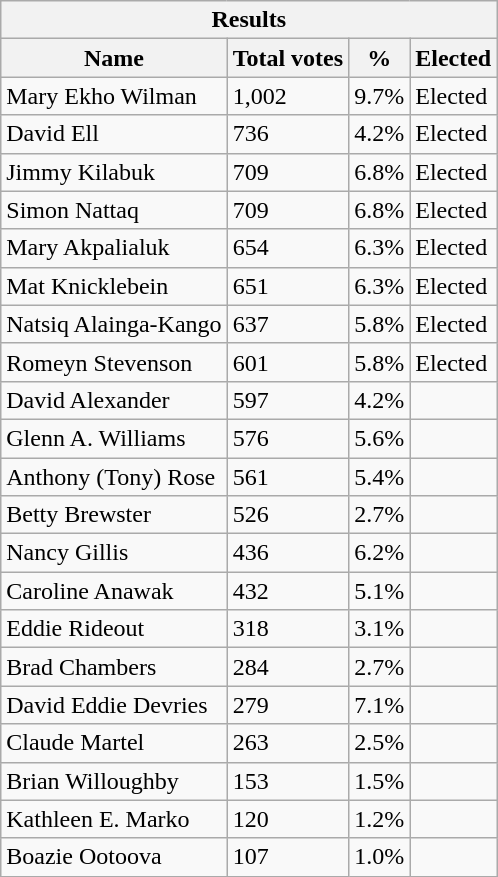<table class=wikitable>
<tr>
<th colspan=5 align=center>Results</th>
</tr>
<tr>
<th>Name</th>
<th>Total votes</th>
<th>%</th>
<th>Elected</th>
</tr>
<tr>
<td>Mary Ekho Wilman</td>
<td>1,002</td>
<td>9.7%</td>
<td>Elected</td>
</tr>
<tr>
<td>David Ell</td>
<td>736</td>
<td>4.2%</td>
<td>Elected</td>
</tr>
<tr>
<td>Jimmy Kilabuk</td>
<td>709</td>
<td>6.8%</td>
<td>Elected</td>
</tr>
<tr>
<td>Simon Nattaq</td>
<td>709</td>
<td>6.8%</td>
<td>Elected</td>
</tr>
<tr>
<td>Mary Akpalialuk</td>
<td>654</td>
<td>6.3%</td>
<td>Elected</td>
</tr>
<tr>
<td>Mat Knicklebein</td>
<td>651</td>
<td>6.3%</td>
<td>Elected</td>
</tr>
<tr>
<td>Natsiq Alainga-Kango</td>
<td>637</td>
<td>5.8%</td>
<td>Elected</td>
</tr>
<tr>
<td>Romeyn Stevenson</td>
<td>601</td>
<td>5.8%</td>
<td>Elected</td>
</tr>
<tr>
<td>David Alexander</td>
<td>597</td>
<td>4.2%</td>
<td></td>
</tr>
<tr>
<td>Glenn A. Williams</td>
<td>576</td>
<td>5.6%</td>
<td></td>
</tr>
<tr>
<td>Anthony (Tony) Rose</td>
<td>561</td>
<td>5.4%</td>
<td></td>
</tr>
<tr>
<td>Betty Brewster</td>
<td>526</td>
<td>2.7%</td>
<td></td>
</tr>
<tr>
<td>Nancy Gillis</td>
<td>436</td>
<td>6.2%</td>
<td></td>
</tr>
<tr>
<td>Caroline Anawak</td>
<td>432</td>
<td>5.1%</td>
<td></td>
</tr>
<tr>
<td>Eddie Rideout</td>
<td>318</td>
<td>3.1%</td>
<td></td>
</tr>
<tr>
<td>Brad Chambers</td>
<td>284</td>
<td>2.7%</td>
<td></td>
</tr>
<tr>
<td>David Eddie Devries</td>
<td>279</td>
<td>7.1%</td>
<td></td>
</tr>
<tr>
<td>Claude Martel</td>
<td>263</td>
<td>2.5%</td>
<td></td>
</tr>
<tr>
<td>Brian Willoughby</td>
<td>153</td>
<td>1.5%</td>
<td></td>
</tr>
<tr>
<td>Kathleen E. Marko</td>
<td>120</td>
<td>1.2%</td>
<td></td>
</tr>
<tr>
<td>Boazie Ootoova</td>
<td>107</td>
<td>1.0%</td>
<td></td>
</tr>
</table>
